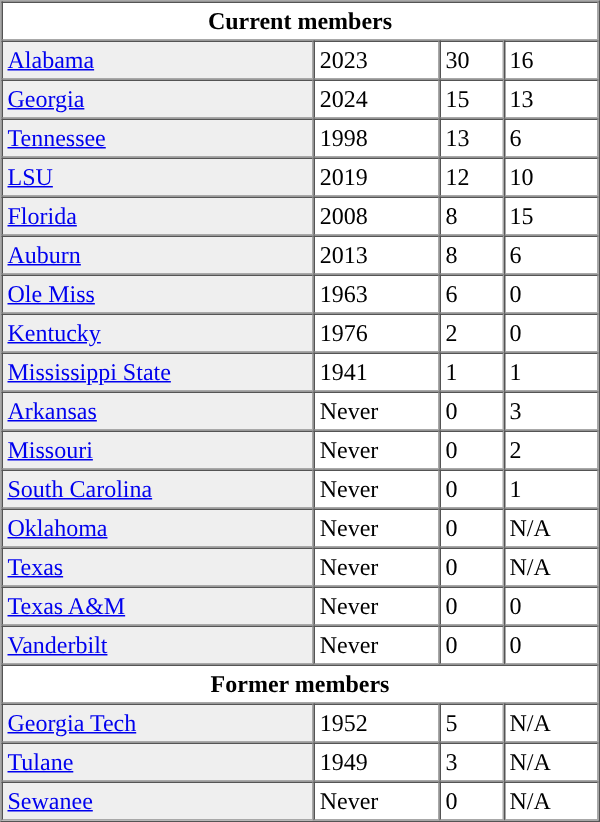<table border="1" cellpadding="3" cellspacing="0" align="right" width="400px">
<tr>
</tr>
<tr>
<td colspan=4 align="center"><strong>Current members</strong></td>
</tr>
<tr>
<td bgcolor="#efefef"><a href='#'>Alabama</a></td>
<td>2023</td>
<td>30</td>
<td>16</td>
</tr>
<tr>
<td bgcolor="#efefef"><a href='#'>Georgia</a></td>
<td>2024</td>
<td>15</td>
<td>13</td>
</tr>
<tr>
<td bgcolor="#efefef"><a href='#'>Tennessee</a></td>
<td>1998</td>
<td>13</td>
<td>6</td>
</tr>
<tr>
<td bgcolor="#efefef"><a href='#'>LSU</a></td>
<td>2019</td>
<td>12</td>
<td>10</td>
</tr>
<tr>
<td bgcolor="#efefef"><a href='#'>Florida</a></td>
<td>2008</td>
<td>8 </td>
<td>15</td>
</tr>
<tr>
<td bgcolor="#efefef"><a href='#'>Auburn</a></td>
<td>2013</td>
<td>8</td>
<td>6</td>
</tr>
<tr>
<td bgcolor="#efefef"><a href='#'>Ole Miss</a></td>
<td>1963</td>
<td>6</td>
<td>0</td>
</tr>
<tr>
<td bgcolor="#efefef"><a href='#'>Kentucky</a></td>
<td>1976</td>
<td>2</td>
<td>0</td>
</tr>
<tr>
<td bgcolor="#efefef"><a href='#'>Mississippi State</a></td>
<td>1941</td>
<td>1</td>
<td>1</td>
</tr>
<tr>
<td bgcolor="#efefef"><a href='#'>Arkansas</a></td>
<td>Never</td>
<td>0</td>
<td>3</td>
</tr>
<tr>
<td bgcolor="#efefef"><a href='#'>Missouri</a></td>
<td>Never</td>
<td>0</td>
<td>2</td>
</tr>
<tr>
<td bgcolor="#efefef"><a href='#'>South Carolina</a></td>
<td>Never</td>
<td>0</td>
<td>1</td>
</tr>
<tr>
<td bgcolor="#efefef"><a href='#'>Oklahoma</a></td>
<td>Never</td>
<td>0</td>
<td>N/A</td>
</tr>
<tr>
<td bgcolor="#efefef"><a href='#'>Texas</a></td>
<td>Never</td>
<td>0</td>
<td>N/A</td>
</tr>
<tr>
<td bgcolor="#efefef"><a href='#'>Texas A&M</a></td>
<td>Never</td>
<td>0</td>
<td>0</td>
</tr>
<tr>
<td bgcolor="#efefef"><a href='#'>Vanderbilt</a></td>
<td>Never</td>
<td>0</td>
<td>0</td>
</tr>
<tr>
<td colspan=4 align="center"><strong>Former members</strong></td>
</tr>
<tr>
<td bgcolor="#efefef"><a href='#'>Georgia Tech</a></td>
<td>1952</td>
<td>5</td>
<td>N/A</td>
</tr>
<tr>
<td bgcolor="#efefef"><a href='#'>Tulane</a></td>
<td>1949</td>
<td>3</td>
<td>N/A</td>
</tr>
<tr>
<td bgcolor="#efefef"><a href='#'>Sewanee</a></td>
<td>Never</td>
<td>0</td>
<td>N/A</td>
</tr>
</table>
